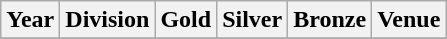<table class="wikitable sortable" style="text-align: left;">
<tr>
<th>Year</th>
<th>Division</th>
<th> Gold</th>
<th> Silver</th>
<th> Bronze</th>
<th>Venue</th>
</tr>
<tr>
</tr>
</table>
